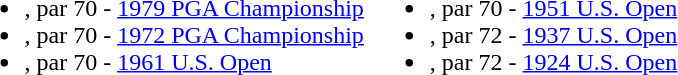<table>
<tr>
<td><br><ul><li>, par 70 - <a href='#'>1979 PGA Championship</a></li><li>, par 70 - <a href='#'>1972 PGA Championship</a></li><li>, par 70 - <a href='#'>1961 U.S. Open</a></li></ul></td>
<td><br><ul><li>, par 70 - <a href='#'>1951 U.S. Open</a></li><li>, par 72 - <a href='#'>1937 U.S. Open</a></li><li>, par 72 - <a href='#'>1924 U.S. Open</a></li></ul></td>
</tr>
</table>
